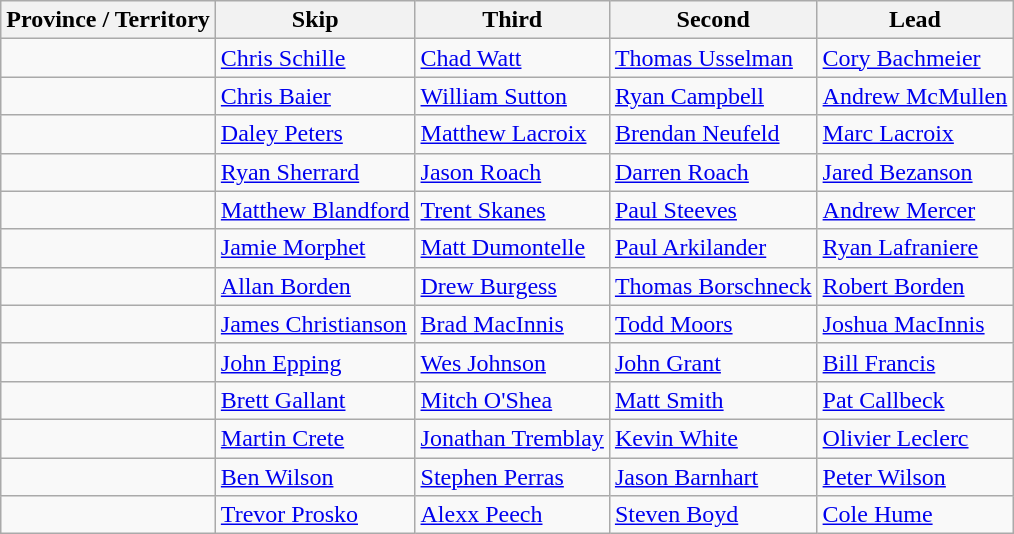<table class="wikitable">
<tr>
<th>Province / Territory</th>
<th>Skip</th>
<th>Third</th>
<th>Second</th>
<th>Lead</th>
</tr>
<tr>
<td></td>
<td><a href='#'>Chris Schille</a></td>
<td><a href='#'>Chad Watt</a></td>
<td><a href='#'>Thomas Usselman</a></td>
<td><a href='#'>Cory Bachmeier</a></td>
</tr>
<tr>
<td></td>
<td><a href='#'>Chris Baier</a></td>
<td><a href='#'>William Sutton</a></td>
<td><a href='#'>Ryan Campbell</a></td>
<td><a href='#'>Andrew McMullen</a></td>
</tr>
<tr>
<td></td>
<td><a href='#'>Daley Peters</a></td>
<td><a href='#'>Matthew Lacroix</a></td>
<td><a href='#'>Brendan Neufeld</a></td>
<td><a href='#'>Marc Lacroix</a></td>
</tr>
<tr>
<td></td>
<td><a href='#'>Ryan Sherrard</a></td>
<td><a href='#'>Jason Roach</a></td>
<td><a href='#'>Darren Roach</a></td>
<td><a href='#'>Jared Bezanson</a></td>
</tr>
<tr>
<td></td>
<td><a href='#'>Matthew Blandford</a></td>
<td><a href='#'>Trent Skanes</a></td>
<td><a href='#'>Paul Steeves</a></td>
<td><a href='#'>Andrew Mercer</a></td>
</tr>
<tr>
<td></td>
<td><a href='#'>Jamie Morphet</a></td>
<td><a href='#'>Matt Dumontelle</a></td>
<td><a href='#'>Paul Arkilander</a></td>
<td><a href='#'>Ryan Lafraniere</a></td>
</tr>
<tr>
<td></td>
<td><a href='#'>Allan Borden</a></td>
<td><a href='#'>Drew Burgess</a></td>
<td><a href='#'>Thomas Borschneck</a></td>
<td><a href='#'>Robert Borden</a></td>
</tr>
<tr>
<td></td>
<td><a href='#'>James Christianson</a></td>
<td><a href='#'>Brad MacInnis</a></td>
<td><a href='#'>Todd Moors</a></td>
<td><a href='#'>Joshua MacInnis</a></td>
</tr>
<tr>
<td></td>
<td><a href='#'>John Epping</a></td>
<td><a href='#'>Wes Johnson</a></td>
<td><a href='#'>John Grant</a></td>
<td><a href='#'>Bill Francis</a></td>
</tr>
<tr>
<td></td>
<td><a href='#'>Brett Gallant</a></td>
<td><a href='#'>Mitch O'Shea</a></td>
<td><a href='#'>Matt Smith</a></td>
<td><a href='#'>Pat Callbeck</a></td>
</tr>
<tr>
<td></td>
<td><a href='#'>Martin Crete</a></td>
<td><a href='#'>Jonathan Tremblay</a></td>
<td><a href='#'>Kevin White</a></td>
<td><a href='#'>Olivier Leclerc</a></td>
</tr>
<tr>
<td></td>
<td><a href='#'>Ben Wilson</a></td>
<td><a href='#'>Stephen Perras</a></td>
<td><a href='#'>Jason Barnhart</a></td>
<td><a href='#'>Peter Wilson</a></td>
</tr>
<tr>
<td></td>
<td><a href='#'>Trevor Prosko</a></td>
<td><a href='#'>Alexx Peech</a></td>
<td><a href='#'>Steven Boyd</a></td>
<td><a href='#'>Cole Hume</a></td>
</tr>
</table>
